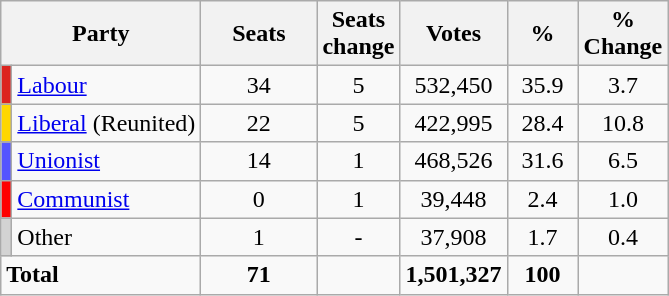<table class="wikitable sortable">
<tr>
<th style="width:100px" colspan=2>Party</th>
<th style="width:70px;">Seats</th>
<th style="width:40px;">Seats change</th>
<th style="width:40px;">Votes</th>
<th style="width:40px;">%</th>
<th style="width:40px;">% Change</th>
</tr>
<tr>
<td bgcolor="#DC241f"></td>
<td><a href='#'>Labour</a></td>
<td align=center>34</td>
<td align=center> 5</td>
<td align=center>532,450</td>
<td align=center>35.9</td>
<td align=center> 3.7</td>
</tr>
<tr>
<td bgcolor="#FFD700"></td>
<td><a href='#'>Liberal</a> (Reunited)</td>
<td align=center>22</td>
<td align=center> 5</td>
<td align=center>422,995</td>
<td align=center>28.4</td>
<td align=center> 10.8</td>
</tr>
<tr>
<td bgcolor="#5555FF"></td>
<td><a href='#'>Unionist</a></td>
<td align=center>14</td>
<td align=center> 1</td>
<td align=center>468,526</td>
<td align=center>31.6</td>
<td align=center> 6.5</td>
</tr>
<tr>
<td bgcolor="#FF0000"></td>
<td><a href='#'>Communist</a></td>
<td align=center>0</td>
<td align=center> 1</td>
<td align=center>39,448</td>
<td align=center>2.4</td>
<td align=center> 1.0</td>
</tr>
<tr>
<td bgcolor="#D3D3D3"></td>
<td>Other</td>
<td align="center">1</td>
<td align="center">-</td>
<td align="center">37,908</td>
<td align="center">1.7</td>
<td align="center"> 0.4</td>
</tr>
<tr>
<td colspan=2><strong>Total</strong></td>
<td align=center><strong>71</strong></td>
<td align=center></td>
<td align=center><strong>1,501,327</strong></td>
<td align=center><strong>100</strong></td>
<td align=center></td>
</tr>
</table>
